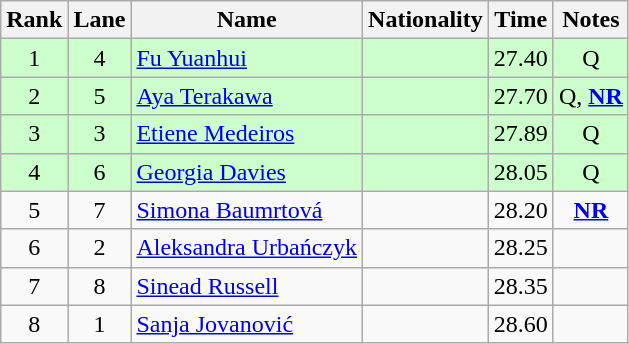<table class="wikitable sortable" style="text-align:center">
<tr>
<th>Rank</th>
<th>Lane</th>
<th>Name</th>
<th>Nationality</th>
<th>Time</th>
<th>Notes</th>
</tr>
<tr bgcolor=ccffcc>
<td>1</td>
<td>4</td>
<td align=left><a href='#'>Fu Yuanhui</a></td>
<td align=left></td>
<td>27.40</td>
<td>Q</td>
</tr>
<tr bgcolor=ccffcc>
<td>2</td>
<td>5</td>
<td align=left><a href='#'>Aya Terakawa</a></td>
<td align=left></td>
<td>27.70</td>
<td>Q, <strong><a href='#'>NR</a></strong></td>
</tr>
<tr bgcolor=ccffcc>
<td>3</td>
<td>3</td>
<td align=left><a href='#'>Etiene Medeiros</a></td>
<td align=left></td>
<td>27.89</td>
<td>Q</td>
</tr>
<tr bgcolor=ccffcc>
<td>4</td>
<td>6</td>
<td align=left><a href='#'>Georgia Davies</a></td>
<td align=left></td>
<td>28.05</td>
<td>Q</td>
</tr>
<tr>
<td>5</td>
<td>7</td>
<td align=left><a href='#'>Simona Baumrtová</a></td>
<td align=left></td>
<td>28.20</td>
<td><strong><a href='#'>NR</a></strong></td>
</tr>
<tr>
<td>6</td>
<td>2</td>
<td align=left><a href='#'>Aleksandra Urbańczyk</a></td>
<td align=left></td>
<td>28.25</td>
<td></td>
</tr>
<tr>
<td>7</td>
<td>8</td>
<td align=left><a href='#'>Sinead Russell</a></td>
<td align=left></td>
<td>28.35</td>
<td></td>
</tr>
<tr>
<td>8</td>
<td>1</td>
<td align=left><a href='#'>Sanja Jovanović</a></td>
<td align=left></td>
<td>28.60</td>
<td></td>
</tr>
</table>
